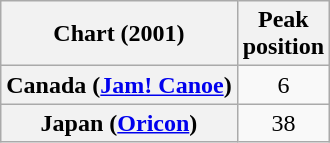<table class="wikitable sortable plainrowheaders" style="text-align:center">
<tr>
<th>Chart (2001)</th>
<th>Peak<br>position</th>
</tr>
<tr>
<th scope="row">Canada (<a href='#'>Jam! Canoe</a>)</th>
<td>6</td>
</tr>
<tr>
<th scope="row">Japan (<a href='#'>Oricon</a>)</th>
<td>38</td>
</tr>
</table>
